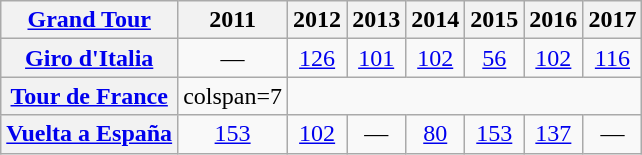<table class="wikitable plainrowheaders">
<tr>
<th scope="col"><a href='#'>Grand Tour</a></th>
<th scope="col">2011</th>
<th scope="col">2012</th>
<th scope="col">2013</th>
<th scope="col">2014</th>
<th scope="col">2015</th>
<th scope="col">2016</th>
<th scope="col">2017</th>
</tr>
<tr style="text-align:center;">
<th scope="row"> <a href='#'>Giro d'Italia</a></th>
<td>—</td>
<td><a href='#'>126</a></td>
<td><a href='#'>101</a></td>
<td><a href='#'>102</a></td>
<td><a href='#'>56</a></td>
<td><a href='#'>102</a></td>
<td><a href='#'>116</a></td>
</tr>
<tr style="text-align:center;">
<th scope="row"> <a href='#'>Tour de France</a></th>
<td>colspan=7 </td>
</tr>
<tr style="text-align:center;">
<th scope="row"> <a href='#'>Vuelta a España</a></th>
<td><a href='#'>153</a></td>
<td><a href='#'>102</a></td>
<td>—</td>
<td><a href='#'>80</a></td>
<td><a href='#'>153</a></td>
<td><a href='#'>137</a></td>
<td>—</td>
</tr>
</table>
